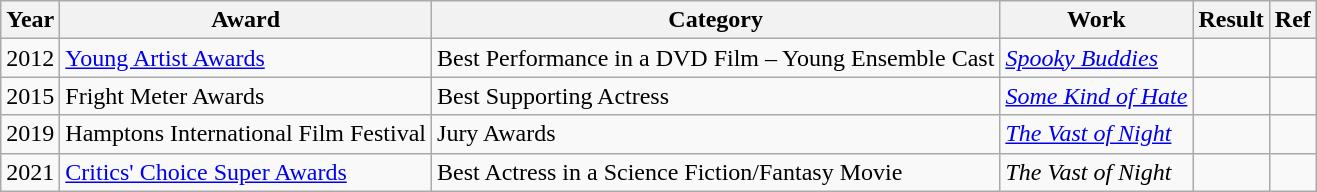<table class="wikitable sortable">
<tr>
<th>Year</th>
<th>Award</th>
<th>Category</th>
<th>Work</th>
<th>Result</th>
<th class="unsortable">Ref</th>
</tr>
<tr>
<td>2012</td>
<td><a href='#'>Young Artist Awards</a></td>
<td>Best Performance in a DVD Film – Young Ensemble Cast</td>
<td><em><a href='#'>Spooky Buddies</a></em></td>
<td></td>
<td style="text-align:center;"></td>
</tr>
<tr>
<td>2015</td>
<td>Fright Meter Awards</td>
<td>Best Supporting Actress</td>
<td><a href='#'><em>Some Kind of Hate</em></a></td>
<td></td>
<td style="text-align:center;"></td>
</tr>
<tr>
<td>2019</td>
<td>Hamptons International Film Festival</td>
<td>Jury Awards</td>
<td><em><a href='#'>The Vast of Night</a></em></td>
<td></td>
<td style="text-align:center;"></td>
</tr>
<tr>
<td>2021</td>
<td><a href='#'>Critics' Choice Super Awards</a></td>
<td>Best Actress in a Science Fiction/Fantasy Movie</td>
<td><em>The Vast of Night</em></td>
<td></td>
<td style="text-align:center;"></td>
</tr>
</table>
